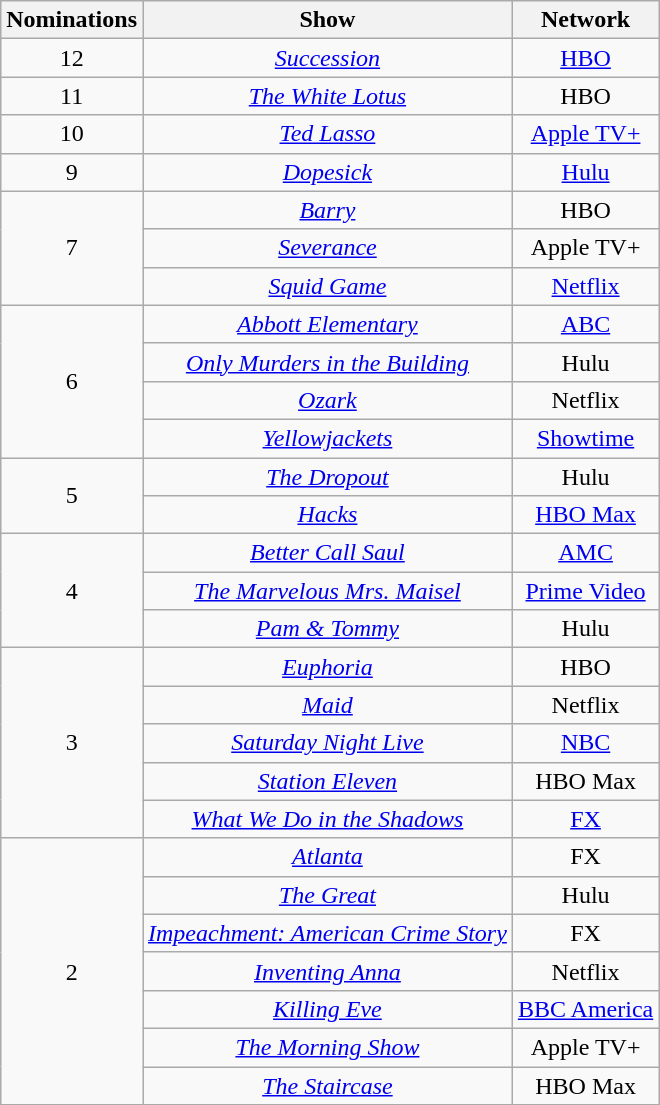<table class="wikitable sortable" style="text-align: center; max-width:29em">
<tr>
<th scope="col">Nominations</th>
<th scope="col">Show</th>
<th scope="col">Network</th>
</tr>
<tr>
<td scope="row">12</td>
<td><em><a href='#'>Succession</a></em></td>
<td><a href='#'>HBO</a></td>
</tr>
<tr>
<td scope="row">11</td>
<td data-sort-value="White Lotus"><em><a href='#'>The White Lotus</a></em></td>
<td>HBO</td>
</tr>
<tr>
<td scope="row">10</td>
<td><em><a href='#'>Ted Lasso</a></em></td>
<td><a href='#'>Apple TV+</a></td>
</tr>
<tr>
<td scope="row">9</td>
<td><em><a href='#'>Dopesick</a></em></td>
<td><a href='#'>Hulu</a></td>
</tr>
<tr>
<td scope="row" rowspan="3">7</td>
<td><em><a href='#'>Barry</a></em></td>
<td>HBO</td>
</tr>
<tr>
<td><em><a href='#'>Severance</a></em></td>
<td>Apple TV+</td>
</tr>
<tr>
<td><em><a href='#'>Squid Game</a></em></td>
<td><a href='#'>Netflix</a></td>
</tr>
<tr>
<td scope="row" rowspan="4">6</td>
<td><em><a href='#'>Abbott Elementary</a></em></td>
<td><a href='#'>ABC</a></td>
</tr>
<tr>
<td><em><a href='#'>Only Murders in the Building</a></em></td>
<td>Hulu</td>
</tr>
<tr>
<td><em><a href='#'>Ozark</a></em></td>
<td>Netflix</td>
</tr>
<tr>
<td><em><a href='#'>Yellowjackets</a></em></td>
<td><a href='#'>Showtime</a></td>
</tr>
<tr>
<td scope="row" rowspan="2">5</td>
<td data-sort-value="Dropout"><em><a href='#'>The Dropout</a></em></td>
<td>Hulu</td>
</tr>
<tr>
<td><em><a href='#'>Hacks</a></em></td>
<td><a href='#'>HBO Max</a></td>
</tr>
<tr>
<td scope="row" rowspan="3">4</td>
<td><em><a href='#'>Better Call Saul</a></em></td>
<td><a href='#'>AMC</a></td>
</tr>
<tr>
<td data-sort-value="Marvelous Mrs. Maisel"><em><a href='#'>The Marvelous Mrs. Maisel</a></em></td>
<td><a href='#'>Prime Video</a></td>
</tr>
<tr>
<td><em><a href='#'>Pam & Tommy</a></em></td>
<td>Hulu</td>
</tr>
<tr>
<td scope="row" rowspan="5">3</td>
<td><em><a href='#'>Euphoria</a></em></td>
<td>HBO</td>
</tr>
<tr>
<td><em><a href='#'>Maid</a></em></td>
<td>Netflix</td>
</tr>
<tr>
<td><em><a href='#'>Saturday Night Live</a></em></td>
<td><a href='#'>NBC</a></td>
</tr>
<tr>
<td><em><a href='#'>Station Eleven</a></em></td>
<td>HBO Max</td>
</tr>
<tr>
<td><em><a href='#'>What We Do in the Shadows</a></em></td>
<td><a href='#'>FX</a></td>
</tr>
<tr>
<td scope="row" rowspan="7">2</td>
<td><em><a href='#'>Atlanta</a></em></td>
<td>FX</td>
</tr>
<tr>
<td data-sort-value="Great"><em><a href='#'>The Great</a></em></td>
<td>Hulu</td>
</tr>
<tr>
<td><em><a href='#'>Impeachment: American Crime Story</a></em></td>
<td>FX</td>
</tr>
<tr>
<td><em><a href='#'>Inventing Anna</a></em></td>
<td>Netflix</td>
</tr>
<tr>
<td><em><a href='#'>Killing Eve</a></em></td>
<td><a href='#'>BBC America</a></td>
</tr>
<tr>
<td data-sort-value="Morning Show"><em><a href='#'>The Morning Show</a></em></td>
<td>Apple TV+</td>
</tr>
<tr>
<td data-sort-value="Staircase"><em><a href='#'>The Staircase</a></em></td>
<td>HBO Max</td>
</tr>
</table>
